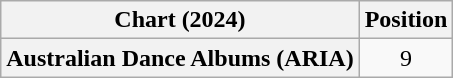<table class="wikitable plainrowheaders" style="text-align:center">
<tr>
<th scope="col">Chart (2024)</th>
<th scope="col">Position</th>
</tr>
<tr>
<th scope="row">Australian Dance Albums (ARIA)</th>
<td>9</td>
</tr>
</table>
